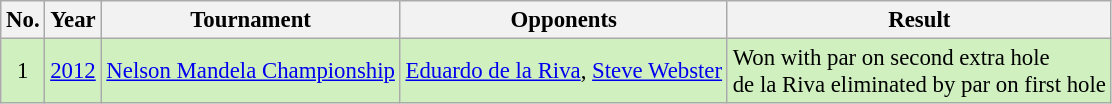<table class="wikitable" style="font-size:95%;">
<tr>
<th>No.</th>
<th>Year</th>
<th>Tournament</th>
<th>Opponents</th>
<th>Result</th>
</tr>
<tr style="background:#D0F0C0;">
<td align=center>1</td>
<td><a href='#'>2012</a></td>
<td><a href='#'>Nelson Mandela Championship</a></td>
<td> <a href='#'>Eduardo de la Riva</a>,  <a href='#'>Steve Webster</a></td>
<td>Won with par on second extra hole<br>de la Riva eliminated by par on first hole</td>
</tr>
</table>
